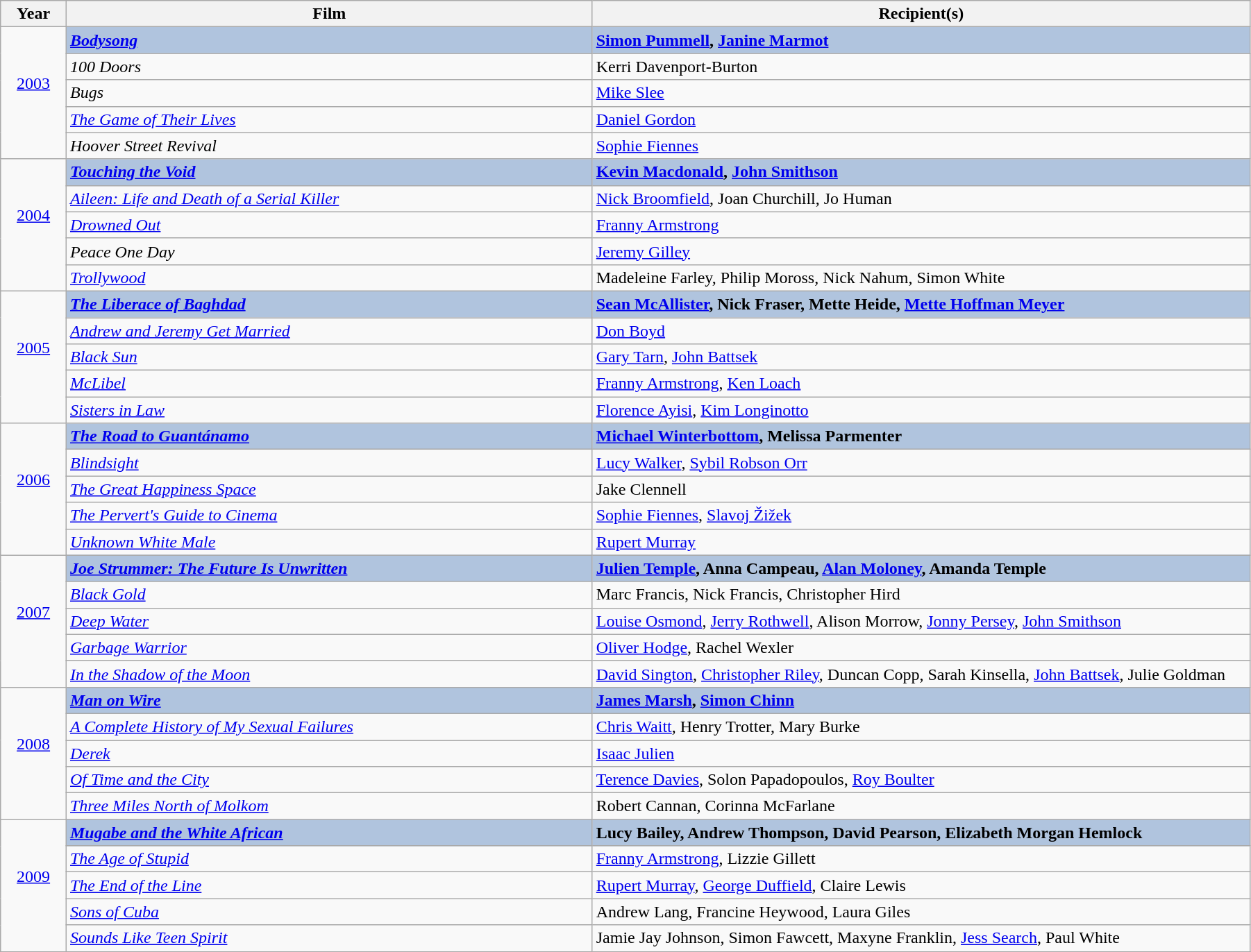<table class="wikitable" width="95%" cellpadding="5">
<tr>
<th width="5%">Year</th>
<th width="40%">Film</th>
<th width="50%">Recipient(s)</th>
</tr>
<tr>
<td rowspan="5" style="text-align:center;"><a href='#'>2003</a><br><br></td>
<td style="background:#B0C4DE"><strong><em><a href='#'>Bodysong</a></em></strong></td>
<td style="background:#B0C4DE"><strong><a href='#'>Simon Pummell</a>, <a href='#'>Janine Marmot</a></strong></td>
</tr>
<tr>
<td><em>100 Doors</em></td>
<td>Kerri Davenport-Burton</td>
</tr>
<tr>
<td><em>Bugs</em></td>
<td><a href='#'>Mike Slee</a></td>
</tr>
<tr>
<td><em><a href='#'>The Game of Their Lives</a></em></td>
<td><a href='#'>Daniel Gordon</a></td>
</tr>
<tr>
<td><em>Hoover Street Revival</em></td>
<td><a href='#'>Sophie Fiennes</a></td>
</tr>
<tr>
<td rowspan="5" style="text-align:center;"><a href='#'>2004</a><br><br></td>
<td style="background:#B0C4DE"><strong><em><a href='#'>Touching the Void</a></em></strong></td>
<td style="background:#B0C4DE"><strong><a href='#'>Kevin Macdonald</a>, <a href='#'>John Smithson</a></strong></td>
</tr>
<tr>
<td><em><a href='#'>Aileen: Life and Death of a Serial Killer</a></em></td>
<td><a href='#'>Nick Broomfield</a>, Joan Churchill, Jo Human</td>
</tr>
<tr>
<td><em><a href='#'>Drowned Out</a></em></td>
<td><a href='#'>Franny Armstrong</a></td>
</tr>
<tr>
<td><em>Peace One Day</em></td>
<td><a href='#'>Jeremy Gilley</a></td>
</tr>
<tr>
<td><em><a href='#'>Trollywood</a></em></td>
<td>Madeleine Farley, Philip Moross, Nick Nahum, Simon White</td>
</tr>
<tr>
<td rowspan="5" style="text-align:center;"><a href='#'>2005</a><br><br></td>
<td style="background:#B0C4DE"><strong><em><a href='#'>The Liberace of Baghdad</a></em></strong></td>
<td style="background:#B0C4DE"><strong><a href='#'>Sean McAllister</a>, Nick Fraser, Mette Heide, <a href='#'>Mette Hoffman Meyer</a></strong></td>
</tr>
<tr>
<td><em><a href='#'>Andrew and Jeremy Get Married</a></em></td>
<td><a href='#'>Don Boyd</a></td>
</tr>
<tr>
<td><em><a href='#'>Black Sun</a></em></td>
<td><a href='#'>Gary Tarn</a>, <a href='#'>John Battsek</a></td>
</tr>
<tr>
<td><em><a href='#'>McLibel</a></em></td>
<td><a href='#'>Franny Armstrong</a>, <a href='#'>Ken Loach</a></td>
</tr>
<tr>
<td><em><a href='#'>Sisters in Law</a></em></td>
<td><a href='#'>Florence Ayisi</a>, <a href='#'>Kim Longinotto</a></td>
</tr>
<tr>
<td rowspan="5" style="text-align:center;"><a href='#'>2006</a><br><br></td>
<td style="background:#B0C4DE"><strong><em><a href='#'>The Road to Guantánamo</a></em></strong></td>
<td style="background:#B0C4DE"><strong><a href='#'>Michael Winterbottom</a>, Melissa Parmenter</strong></td>
</tr>
<tr>
<td><em><a href='#'>Blindsight</a></em></td>
<td><a href='#'>Lucy Walker</a>, <a href='#'>Sybil Robson Orr</a></td>
</tr>
<tr>
<td><em><a href='#'>The Great Happiness Space</a></em></td>
<td>Jake Clennell</td>
</tr>
<tr>
<td><em><a href='#'>The Pervert's Guide to Cinema</a></em></td>
<td><a href='#'>Sophie Fiennes</a>, <a href='#'>Slavoj Žižek</a></td>
</tr>
<tr>
<td><em><a href='#'>Unknown White Male</a></em></td>
<td><a href='#'>Rupert Murray</a></td>
</tr>
<tr>
<td rowspan="5" style="text-align:center;"><a href='#'>2007</a><br><br></td>
<td style="background:#B0C4DE"><strong><em><a href='#'>Joe Strummer: The Future Is Unwritten</a></em></strong></td>
<td style="background:#B0C4DE"><strong><a href='#'>Julien Temple</a>, Anna Campeau, <a href='#'>Alan Moloney</a>, Amanda Temple</strong></td>
</tr>
<tr>
<td><em><a href='#'>Black Gold</a></em></td>
<td>Marc Francis, Nick Francis, Christopher Hird</td>
</tr>
<tr>
<td><em><a href='#'>Deep Water</a></em></td>
<td><a href='#'>Louise Osmond</a>, <a href='#'>Jerry Rothwell</a>, Alison Morrow, <a href='#'>Jonny Persey</a>, <a href='#'>John Smithson</a></td>
</tr>
<tr>
<td><em><a href='#'>Garbage Warrior</a></em></td>
<td><a href='#'>Oliver Hodge</a>, Rachel Wexler</td>
</tr>
<tr>
<td><em><a href='#'>In the Shadow of the Moon</a></em></td>
<td><a href='#'>David Sington</a>, <a href='#'>Christopher Riley</a>, Duncan Copp, Sarah Kinsella, <a href='#'>John Battsek</a>, Julie Goldman</td>
</tr>
<tr>
<td rowspan="5" style="text-align:center;"><a href='#'>2008</a><br><br></td>
<td style="background:#B0C4DE"><strong><em><a href='#'>Man on Wire</a></em></strong></td>
<td style="background:#B0C4DE"><strong><a href='#'>James Marsh</a>, <a href='#'>Simon Chinn</a></strong></td>
</tr>
<tr>
<td><em><a href='#'>A Complete History of My Sexual Failures</a></em></td>
<td><a href='#'>Chris Waitt</a>, Henry Trotter, Mary Burke</td>
</tr>
<tr>
<td><em><a href='#'>Derek</a></em></td>
<td><a href='#'>Isaac Julien</a></td>
</tr>
<tr>
<td><em><a href='#'>Of Time and the City</a></em></td>
<td><a href='#'>Terence Davies</a>, Solon Papadopoulos, <a href='#'>Roy Boulter</a></td>
</tr>
<tr>
<td><em><a href='#'>Three Miles North of Molkom</a></em></td>
<td>Robert Cannan, Corinna McFarlane</td>
</tr>
<tr>
<td rowspan="5" style="text-align:center;"><a href='#'>2009</a><br><br></td>
<td style="background:#B0C4DE"><strong><em><a href='#'>Mugabe and the White African</a></em></strong></td>
<td style="background:#B0C4DE"><strong>Lucy Bailey, Andrew Thompson, David Pearson, Elizabeth Morgan Hemlock</strong></td>
</tr>
<tr>
<td><em><a href='#'>The Age of Stupid</a></em></td>
<td><a href='#'>Franny Armstrong</a>, Lizzie Gillett</td>
</tr>
<tr>
<td><em><a href='#'>The End of the Line</a></em></td>
<td><a href='#'>Rupert Murray</a>, <a href='#'>George Duffield</a>, Claire Lewis</td>
</tr>
<tr>
<td><em><a href='#'>Sons of Cuba</a></em></td>
<td>Andrew Lang, Francine Heywood, Laura Giles</td>
</tr>
<tr>
<td><em><a href='#'>Sounds Like Teen Spirit</a></em></td>
<td>Jamie Jay Johnson, Simon Fawcett, Maxyne Franklin, <a href='#'>Jess Search</a>, Paul White</td>
</tr>
<tr>
</tr>
</table>
